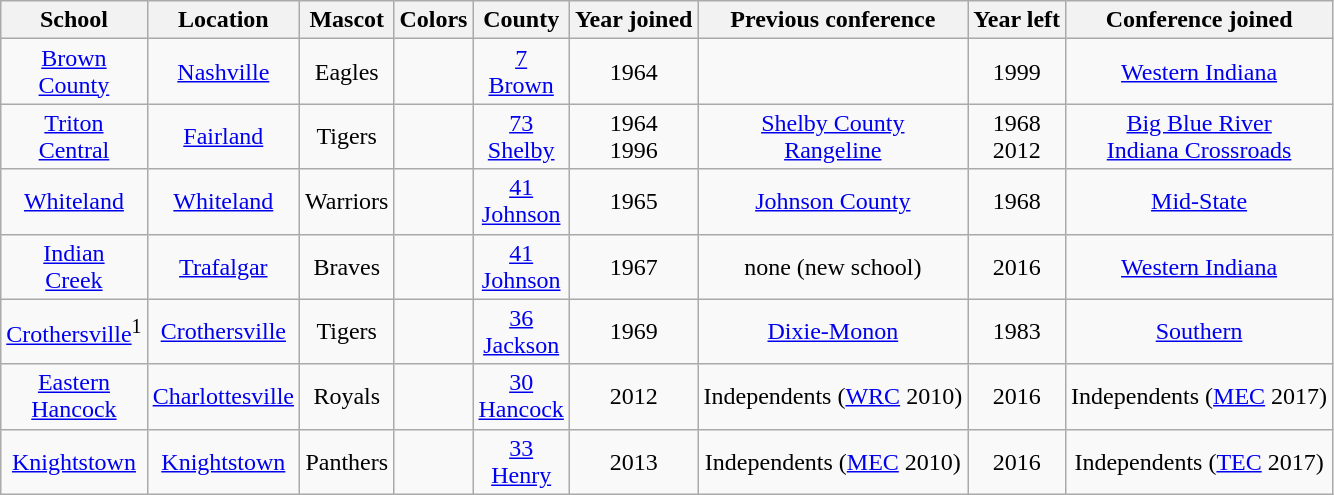<table class="wikitable" style="text-align:center;">
<tr>
<th>School</th>
<th>Location</th>
<th>Mascot</th>
<th>Colors</th>
<th>County</th>
<th>Year joined</th>
<th>Previous conference</th>
<th>Year left</th>
<th>Conference joined</th>
</tr>
<tr>
<td><a href='#'>Brown <br> County</a></td>
<td><a href='#'>Nashville</a></td>
<td>Eagles</td>
<td> </td>
<td><a href='#'>7 <br> Brown</a></td>
<td>1964</td>
<td></td>
<td>1999</td>
<td><a href='#'>Western Indiana</a></td>
</tr>
<tr>
<td><a href='#'>Triton <br> Central</a></td>
<td><a href='#'>Fairland</a></td>
<td>Tigers</td>
<td> </td>
<td><a href='#'>73 <br> Shelby</a></td>
<td>1964 <br> 1996</td>
<td><a href='#'>Shelby County</a><br><a href='#'>Rangeline</a></td>
<td>1968 <br> 2012</td>
<td><a href='#'>Big Blue River</a> <br> <a href='#'>Indiana Crossroads</a></td>
</tr>
<tr>
<td><a href='#'>Whiteland</a></td>
<td><a href='#'>Whiteland</a></td>
<td>Warriors</td>
<td>  </td>
<td><a href='#'>41 <br> Johnson</a></td>
<td>1965</td>
<td><a href='#'>Johnson County</a></td>
<td>1968</td>
<td><a href='#'>Mid-State</a></td>
</tr>
<tr>
<td><a href='#'>Indian <br> Creek</a></td>
<td><a href='#'>Trafalgar</a></td>
<td>Braves</td>
<td>  </td>
<td><a href='#'>41 <br> Johnson</a></td>
<td>1967</td>
<td>none (new school)</td>
<td>2016</td>
<td><a href='#'>Western Indiana</a></td>
</tr>
<tr>
<td><a href='#'>Crothersville</a><sup>1</sup></td>
<td><a href='#'>Crothersville</a></td>
<td>Tigers</td>
<td> </td>
<td><a href='#'>36 <br> Jackson</a></td>
<td>1969</td>
<td><a href='#'>Dixie-Monon</a></td>
<td>1983</td>
<td><a href='#'>Southern</a></td>
</tr>
<tr>
<td><a href='#'>Eastern <br> Hancock</a></td>
<td><a href='#'>Charlottesville</a></td>
<td>Royals</td>
<td> </td>
<td><a href='#'>30 <br> Hancock</a></td>
<td>2012</td>
<td>Independents (<a href='#'>WRC</a> 2010)</td>
<td>2016</td>
<td>Independents (<a href='#'>MEC</a> 2017)</td>
</tr>
<tr>
<td><a href='#'>Knightstown</a></td>
<td><a href='#'>Knightstown</a></td>
<td>Panthers</td>
<td> </td>
<td><a href='#'>33 <br> Henry</a></td>
<td>2013</td>
<td>Independents (<a href='#'>MEC</a> 2010)</td>
<td>2016</td>
<td>Independents (<a href='#'>TEC</a> 2017)</td>
</tr>
</table>
